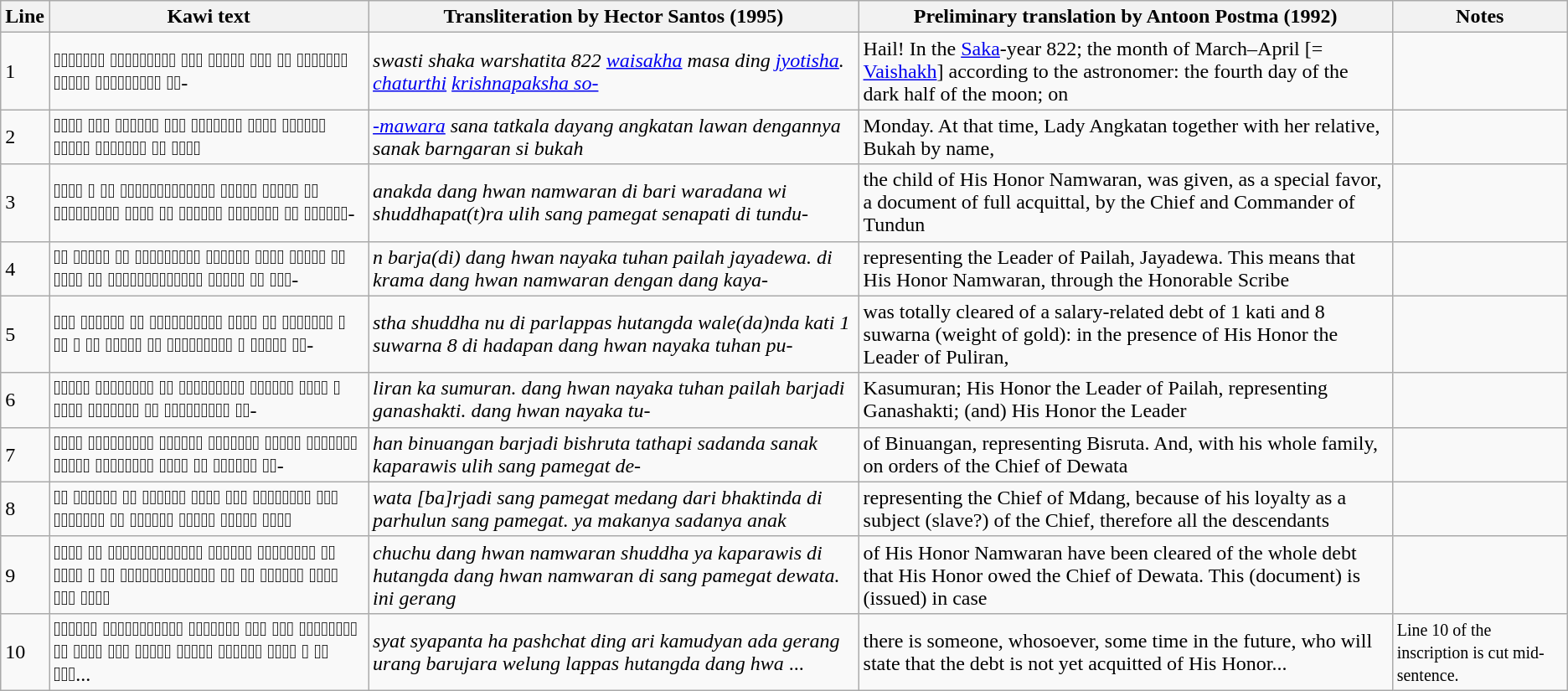<table class="wikitable">
<tr>
<th>Line</th>
<th>Kawi text</th>
<th>Transliteration by Hector Santos (1995)</th>
<th>Preliminary translation by Antoon Postma (1992)</th>
<th>Notes</th>
</tr>
<tr>
<td>1</td>
<td>𑼱𑽂𑼮𑼱𑽂𑼡𑼶 𑼯𑼒𑼮𑼂𑼱𑼴𑼡𑼶𑼡 𑽘𑽒𑽒 𑼮𑼿𑼱𑼴𑼓 𑼪𑼴𑼱 𑼣𑼶 𑼙𑽂𑼫𑽀𑼡𑼶𑼰 𑼗𑼡𑼸𑼂𑼢 𑼒𑼺𑼰𑽂𑼠𑼦𑼒𑽂𑼰 𑼱𑽀-</td>
<td><em>swasti shaka warshatita 822 <a href='#'>waisakha</a> masa ding <a href='#'>jyotisha</a>. <a href='#'>chaturthi</a> <a href='#'>krishnapaksha so-</a></em></td>
<td>Hail! In the <a href='#'>Saka</a>-year 822; the month of March–April [= <a href='#'>Vaishakh</a>] according to the astronomer: the fourth day of the dark half of the moon; on</td>
<td></td>
</tr>
<tr>
<td>2</td>
<td>𑼪𑼮𑼴𑼬 𑼱𑼴𑼪 𑼡𑼡𑽂𑼒𑼴𑼭 𑼣𑼫𑼁 𑼄𑼖𑽂𑼒𑼡𑼥𑽁 𑼭𑼮𑼥𑽁 𑼣𑽂𑼖𑼥𑽁𑼛 𑼱𑼴𑼥𑼒𑽁 𑼨𑼂𑼖𑼴𑼬𑼥𑽁 𑼱𑼶 𑼨𑼸𑼒𑼃</td>
<td><em><a href='#'>-mawara</a> sana tatkala dayang angkatan lawan dengannya sanak barngaran si bukah</em></td>
<td>Monday. At that time, Lady Angkatan together with her relative, Bukah by name,</td>
<td></td>
</tr>
<tr>
<td>3</td>
<td>𑼄𑼥𑼒𑽁 𑼣 𑼣𑼁 𑼲𑽂𑼮𑼥𑽂𑼥𑼪𑽂𑼮𑽂𑼬𑼥𑽁 𑼣𑼶𑼨𑼬𑼶 𑼮𑼬𑼣𑼴𑼥 𑼮𑼶 𑼯𑼸𑼣𑽂𑼤𑼦𑽁𑼂𑼡 𑼈𑼭𑼶𑼃 𑼱𑼁 𑼦𑼪𑽂𑼔𑼡𑽁 𑼱𑼾𑼥𑼴𑼦𑼡𑼶 𑼱𑼶 𑼡𑼸𑼠𑽂𑼣𑼸-</td>
<td><em>anakda dang hwan namwaran di bari waradana wi shuddhapat(t)ra ulih sang pamegat senapati di tundu-</em></td>
<td>the child of His Honor Namwaran, was given, as a special favor, a document of full acquittal, by the Chief and Commander of Tundun</td>
<td></td>
</tr>
<tr>
<td>4</td>
<td>𑼥𑽁 𑼨𑼬𑽂𑼙𑼴 𑼣𑼁 𑼲𑽂𑼮𑼥𑽂𑼥𑼴𑼫𑼒 𑼡𑼸𑼲𑼴𑼥𑽁 𑼦𑼿𑼭𑼃 𑼙𑼫𑼣𑼾𑼮 𑼣𑼶 𑼒𑽂𑼬𑼪 𑼣𑼁 𑼲𑽂𑼮𑼥𑽂𑼥𑼪𑽂𑼮𑽂𑼬𑼥𑽁 𑼣𑽂𑼖𑼥𑽁 𑼣𑼁 𑼒𑼴𑼫-</td>
<td><em>n barja(di) dang hwan nayaka tuhan pailah jayadewa. di krama dang hwan namwaran dengan dang kaya-</em></td>
<td>representing the Leader of Pailah, Jayadewa. This means that His Honor Namwaran, through the Honorable Scribe</td>
<td></td>
</tr>
<tr>
<td>5</td>
<td>𑼱𑽂𑼢 𑼯𑼸𑼣𑽂𑼤𑼴 𑼥𑼸 𑼣𑼶𑼦𑼂𑼭𑼦𑽂𑼦𑼱𑽁 𑼲𑼸𑼡𑼁 𑼣𑼮 𑼭𑼾𑼥𑽂𑼣𑼒𑼴 𑽑 𑼱𑼸 𑽘 𑼣𑼶 𑼲𑼣𑼦𑼥𑽁 𑼣𑼁 𑼲𑽂𑼮𑼥𑽂𑼥𑼴𑼫𑼒 𑼒 𑼡𑼹𑼲𑼥𑽁 𑼦𑼸-</td>
<td><em>stha shuddha nu di parlappas hutangda wale(da)nda kati 1 suwarna 8 di hadapan dang hwan nayaka tuhan pu-</em></td>
<td>was totally cleared of a salary-related debt of 1 kati and 8 suwarna (weight of gold): in the presence of His Honor the Leader of Puliran,</td>
<td></td>
</tr>
<tr>
<td>6</td>
<td>𑼭𑼶𑼬𑼥𑽁 𑼒𑼱𑼸𑼪𑼸𑼬𑼥𑽁 𑼣𑼁 𑼲𑽂𑼮𑼥𑽂𑼥𑼴𑼫𑼒 𑼡𑼸𑼲𑼴𑼥𑽁 𑼦𑼿𑼭𑼃 𑼨​𑼂𑼙𑼣𑼶 𑼔𑼠𑼯𑼒𑽂𑼡𑼶 𑼣𑼁 𑼲𑽂𑼮𑼥𑽂𑼥𑼴𑼫𑼒 𑼡𑼸-</td>
<td><em>liran ka sumuran. dang hwan nayaka tuhan pailah barjadi ganashakti. dang hwan nayaka tu-</em></td>
<td>Kasumuran; His Honor the Leader of Pailah, representing Ganashakti; (and) His Honor the Leader</td>
<td></td>
</tr>
<tr>
<td>7</td>
<td>𑼲𑼴𑼥𑽁 𑼨𑼶𑼥𑽂𑼮𑼴𑼖𑼥𑽁 𑼨​𑼂𑼙𑼴𑼣𑼶 𑼨𑼶𑼯𑽂𑼬𑼸𑼡 𑼡𑼢𑼴𑼦𑼶 𑼱𑼴𑼣𑼴𑼥𑽂𑼣 𑼱𑼴𑼥𑼒𑽁 𑼒𑼦𑼬𑼴𑼮𑼶𑼱𑽁 𑼈𑼭𑼶𑼃 𑼱𑼁 𑼦𑼪𑽂𑼔𑼡𑽁 𑼣𑼾-</td>
<td><em>han binuangan barjadi bishruta tathapi sadanda sanak kaparawis ulih sang pamegat de-</em></td>
<td>of Binuangan, representing Bisruta. And, with his whole family, on orders of the Chief of Dewata</td>
<td></td>
</tr>
<tr>
<td>8</td>
<td>𑼮𑼡 𑼮​𑼂𑼙𑼴𑼣𑼶 𑼱𑼁 𑼦𑼪𑽂𑼔𑼡𑽁 𑼪𑽂𑼞𑼁 𑼣𑼬𑼶 𑼩𑼒𑽂𑼡𑼶𑼥𑽂𑼣 𑼣𑼶𑼦​𑼂𑼲𑼸𑼭𑼸𑼥𑽁 𑼱𑼁 𑼦𑼪𑽂𑼔𑼡𑽁 𑼫𑼪𑼒𑼴𑼛 𑼱𑼴𑼣𑼴𑼛 𑼄𑼥𑼒𑽁</td>
<td><em>wata [ba]rjadi sang pamegat medang dari bhaktinda di parhulun sang pamegat. ya makanya sadanya anak</em></td>
<td>representing the Chief of Mdang, because of his loyalty as a  subject (slave?) of the Chief, therefore all the descendants</td>
<td></td>
</tr>
<tr>
<td>9</td>
<td>𑼗𑼸𑼗𑼸 𑼣𑼁 𑼲𑽂𑼮𑼥𑽂𑼥𑼪𑽂𑼮𑽂𑼬𑼥𑽁 𑼯𑼸𑼣𑽂𑼤𑼫 𑼒𑼦𑼬𑼴𑼮𑼶𑼱𑽁 𑼣𑼶 𑼙𑼸𑼡𑼁 𑼣 𑼣𑼁 𑼲𑽂𑼮𑼥𑽂𑼥𑼪𑽂𑼮𑽂𑼬𑼥𑽁 𑼣𑼶 𑼱𑼁 𑼦𑼪𑽂𑼔𑼡𑽁 𑼣𑼾𑼮𑼡 𑼆𑼥𑼶 𑼔𑽂𑼬𑼁</td>
<td><em>chuchu dang hwan namwaran shuddha ya kaparawis di hutangda dang hwan namwaran di sang pamegat dewata. ini gerang</em></td>
<td>of His Honor Namwaran have been cleared of the whole debt that His Honor owed the Chief of Dewata. This (document) is (issued) in case</td>
<td></td>
</tr>
<tr>
<td>10</td>
<td>𑼱𑽂𑼫𑼴𑼡𑽁 𑼱𑽂𑼫𑼴𑼦𑼴𑼥𑽂𑼡𑼴𑼲 𑼦𑼯𑽂𑼗𑼴𑼡𑽁 𑼣𑼶𑼁 𑼅𑼬𑼶 𑼒𑼪𑼸𑼣𑽂𑼫𑼥𑽁 𑼅𑼣 𑼔𑽂𑼬𑼁 𑼈𑼬𑼁 𑼮𑼬𑼸𑼙𑼬 𑼮𑽂𑼭𑼸𑼁 𑼒𑼦𑽂𑼦𑼱𑽁 𑼲𑼸𑼡𑼁 𑼣 𑼣𑼁 𑼲𑽂𑼮...</td>
<td><em>syat syapanta ha pashchat ding ari kamudyan ada gerang urang barujara welung lappas hutangda dang hwa</em> ...</td>
<td>there is someone, whosoever, some time in the future, who will state that the debt is not yet acquitted of His Honor...</td>
<td><small>Line 10 of the inscription is cut mid-sentence.</small></td>
</tr>
</table>
